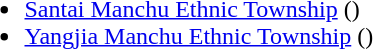<table>
<tr>
<td valign=top><br><ul><li><a href='#'>Santai Manchu Ethnic Township</a> ()</li><li><a href='#'>Yangjia Manchu Ethnic Township</a> ()</li></ul></td>
</tr>
</table>
